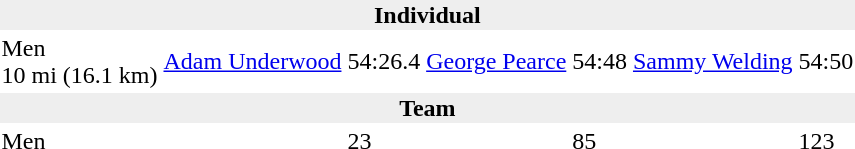<table>
<tr>
<td colspan=7 bgcolor=#eeeeee style=text-align:center;><strong>Individual</strong></td>
</tr>
<tr>
<td>Men<br>10 mi (16.1 km)</td>
<td><a href='#'>Adam Underwood</a><br></td>
<td>54:26.4</td>
<td><a href='#'>George Pearce</a><br></td>
<td>54:48</td>
<td><a href='#'>Sammy Welding</a><br></td>
<td>54:50</td>
</tr>
<tr>
<td colspan=7 bgcolor=#eeeeee style=text-align:center;><strong>Team</strong></td>
</tr>
<tr>
<td>Men</td>
<td></td>
<td>23</td>
<td></td>
<td>85</td>
<td></td>
<td>123</td>
</tr>
</table>
